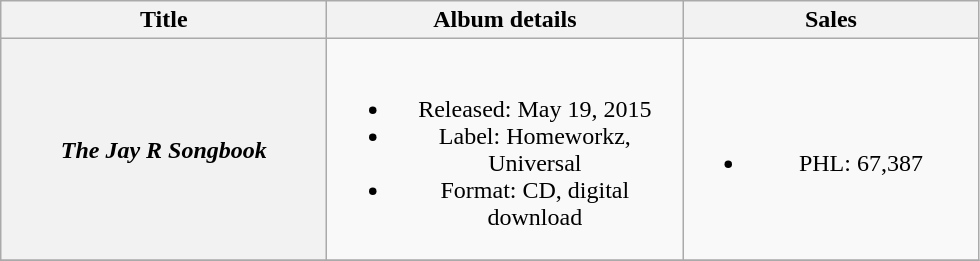<table class="wikitable plainrowheaders" style="text-align:center;" border="1">
<tr>
<th scope="col" width="210">Title</th>
<th scope="col" width="230">Album details</th>
<th scope="col" width="190">Sales</th>
</tr>
<tr>
<th scope="row"><em>The Jay R Songbook</em></th>
<td><br><ul><li>Released: May 19, 2015</li><li>Label: Homeworkz, Universal</li><li>Format: CD, digital download</li></ul></td>
<td><br><ul><li>PHL: 67,387</li></ul></td>
</tr>
<tr>
</tr>
</table>
